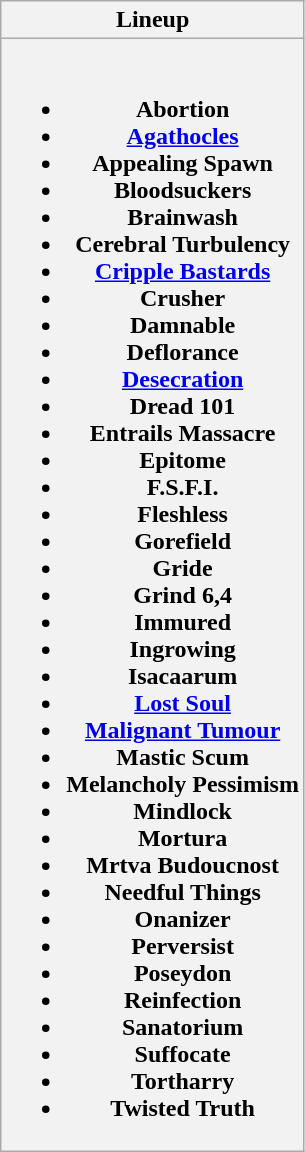<table class="wikitable">
<tr>
<th>Lineup</th>
</tr>
<tr>
<th><br><ul><li>Abortion</li><li><a href='#'>Agathocles</a></li><li>Appealing Spawn</li><li>Bloodsuckers</li><li>Brainwash</li><li>Cerebral Turbulency</li><li><a href='#'>Cripple Bastards</a></li><li>Crusher</li><li>Damnable</li><li>Deflorance</li><li><a href='#'>Desecration</a></li><li>Dread 101</li><li>Entrails Massacre</li><li>Epitome</li><li>F.S.F.I.</li><li>Fleshless</li><li>Gorefield</li><li>Gride</li><li>Grind 6,4</li><li>Immured</li><li>Ingrowing</li><li>Isacaarum</li><li><a href='#'>Lost Soul</a></li><li><a href='#'>Malignant Tumour</a></li><li>Mastic Scum</li><li>Melancholy Pessimism</li><li>Mindlock</li><li>Mortura</li><li>Mrtva Budoucnost</li><li>Needful Things</li><li>Onanizer</li><li>Perversist</li><li>Poseydon</li><li>Reinfection</li><li>Sanatorium</li><li>Suffocate</li><li>Tortharry</li><li>Twisted Truth</li></ul></th>
</tr>
</table>
